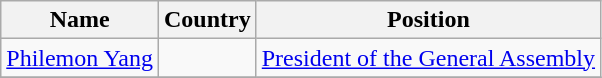<table class="wikitable">
<tr>
<th>Name</th>
<th>Country</th>
<th>Position</th>
</tr>
<tr>
<td><a href='#'>Philemon Yang</a></td>
<td></td>
<td><a href='#'>President of the General Assembly</a></td>
</tr>
<tr>
</tr>
</table>
